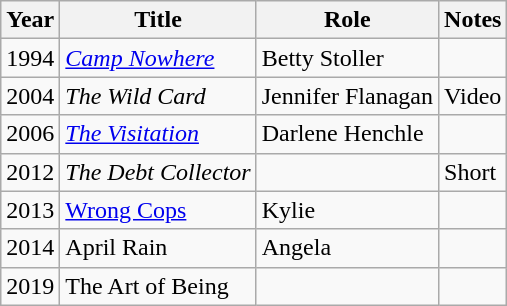<table class="wikitable sortable">
<tr>
<th>Year</th>
<th>Title</th>
<th>Role</th>
<th class="unsortable">Notes</th>
</tr>
<tr>
<td>1994</td>
<td><em><a href='#'>Camp Nowhere</a></em></td>
<td>Betty Stoller</td>
<td></td>
</tr>
<tr>
<td>2004</td>
<td><em>The Wild Card</em></td>
<td>Jennifer Flanagan</td>
<td>Video</td>
</tr>
<tr>
<td>2006</td>
<td><em><a href='#'>The Visitation</a></em></td>
<td>Darlene Henchle</td>
<td></td>
</tr>
<tr>
<td>2012</td>
<td><em>The Debt Collector</td>
<td></td>
<td>Short</td>
</tr>
<tr>
<td>2013</td>
<td></em><a href='#'>Wrong Cops</a><em></td>
<td>Kylie</td>
<td></td>
</tr>
<tr>
<td>2014</td>
<td></em>April Rain<em></td>
<td>Angela</td>
<td></td>
</tr>
<tr>
<td>2019</td>
<td></em>The Art of Being<em></td>
<td></td>
<td></td>
</tr>
</table>
